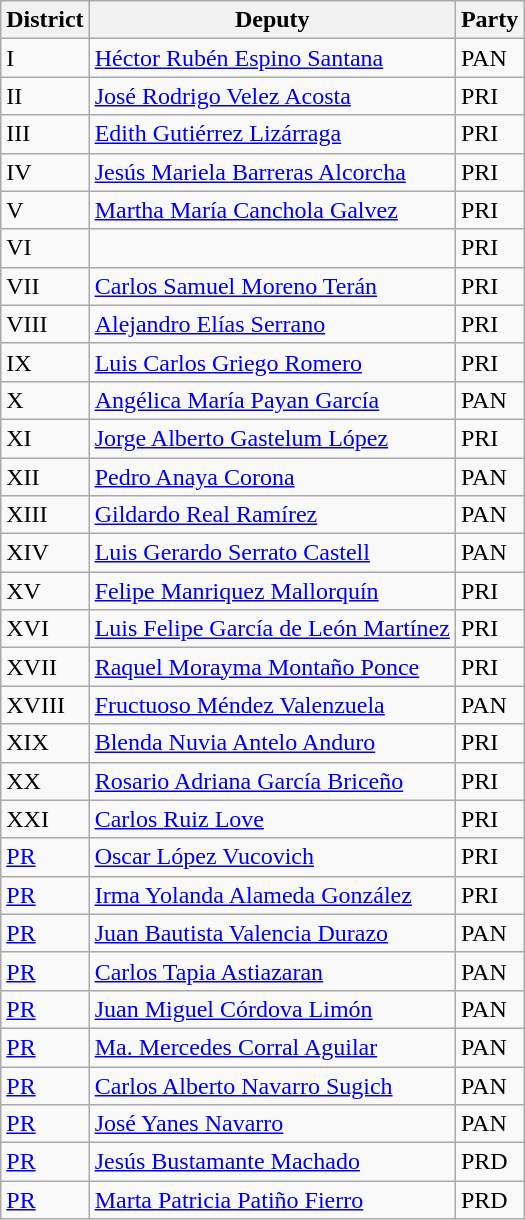<table class="wikitable">
<tr>
<th>District</th>
<th>Deputy</th>
<th>Party</th>
</tr>
<tr>
<td>I</td>
<td><a href='#'>Héctor Rubén Espino Santana</a></td>
<td>PAN</td>
</tr>
<tr>
<td>II</td>
<td><a href='#'>José Rodrigo Velez Acosta</a></td>
<td>PRI</td>
</tr>
<tr>
<td>III</td>
<td><a href='#'>Edith Gutiérrez Lizárraga</a></td>
<td>PRI</td>
</tr>
<tr>
<td>IV</td>
<td><a href='#'>Jesús Mariela Barreras Alcorcha</a></td>
<td>PRI</td>
</tr>
<tr>
<td>V</td>
<td><a href='#'>Martha María Canchola Galvez</a></td>
<td>PRI</td>
</tr>
<tr>
<td>VI</td>
<td></td>
<td>PRI</td>
</tr>
<tr>
<td>VII</td>
<td><a href='#'>Carlos Samuel Moreno Terán</a></td>
<td>PRI</td>
</tr>
<tr>
<td>VIII</td>
<td><a href='#'>Alejandro Elías Serrano</a></td>
<td>PRI</td>
</tr>
<tr>
<td>IX</td>
<td><a href='#'>Luis Carlos Griego Romero</a></td>
<td>PRI</td>
</tr>
<tr>
<td>X</td>
<td><a href='#'>Angélica María Payan García</a></td>
<td>PAN</td>
</tr>
<tr>
<td>XI</td>
<td><a href='#'>Jorge Alberto Gastelum López</a></td>
<td>PRI</td>
</tr>
<tr>
<td>XII</td>
<td><a href='#'>Pedro Anaya Corona</a></td>
<td>PAN</td>
</tr>
<tr>
<td>XIII</td>
<td><a href='#'>Gildardo Real Ramírez</a></td>
<td>PAN</td>
</tr>
<tr>
<td>XIV</td>
<td><a href='#'>Luis Gerardo Serrato Castell</a></td>
<td>PAN</td>
</tr>
<tr>
<td>XV</td>
<td><a href='#'>Felipe Manriquez Mallorquín</a></td>
<td>PRI</td>
</tr>
<tr>
<td>XVI</td>
<td><a href='#'>Luis Felipe García de León Martínez</a></td>
<td>PRI</td>
</tr>
<tr>
<td>XVII</td>
<td><a href='#'>Raquel Morayma Montaño Ponce</a></td>
<td>PRI</td>
</tr>
<tr>
<td>XVIII</td>
<td><a href='#'>Fructuoso Méndez Valenzuela</a></td>
<td>PAN</td>
</tr>
<tr>
<td>XIX</td>
<td><a href='#'>Blenda Nuvia Antelo Anduro</a></td>
<td>PRI</td>
</tr>
<tr>
<td>XX</td>
<td><a href='#'>Rosario Adriana García Briceño</a></td>
<td>PRI</td>
</tr>
<tr>
<td>XXI</td>
<td><a href='#'>Carlos Ruiz Love</a></td>
<td>PRI</td>
</tr>
<tr>
<td><a href='#'>PR</a></td>
<td><a href='#'>Oscar López Vucovich</a></td>
<td>PRI</td>
</tr>
<tr>
<td><a href='#'>PR</a></td>
<td><a href='#'>Irma Yolanda Alameda González</a></td>
<td>PRI</td>
</tr>
<tr>
<td><a href='#'>PR</a></td>
<td><a href='#'>Juan Bautista Valencia Durazo</a></td>
<td>PAN</td>
</tr>
<tr>
<td><a href='#'>PR</a></td>
<td><a href='#'>Carlos Tapia Astiazaran</a></td>
<td>PAN</td>
</tr>
<tr>
<td><a href='#'>PR</a></td>
<td><a href='#'>Juan Miguel Córdova Limón</a></td>
<td>PAN</td>
</tr>
<tr>
<td><a href='#'>PR</a></td>
<td><a href='#'>Ma. Mercedes Corral Aguilar</a></td>
<td>PAN</td>
</tr>
<tr>
<td><a href='#'>PR</a></td>
<td><a href='#'>Carlos Alberto Navarro Sugich</a></td>
<td>PAN</td>
</tr>
<tr>
<td><a href='#'>PR</a></td>
<td><a href='#'>José Yanes Navarro</a></td>
<td>PAN</td>
</tr>
<tr>
<td><a href='#'>PR</a></td>
<td><a href='#'>Jesús Bustamante Machado</a></td>
<td>PRD</td>
</tr>
<tr>
<td><a href='#'>PR</a></td>
<td><a href='#'>Marta Patricia Patiño Fierro</a></td>
<td>PRD</td>
</tr>
</table>
